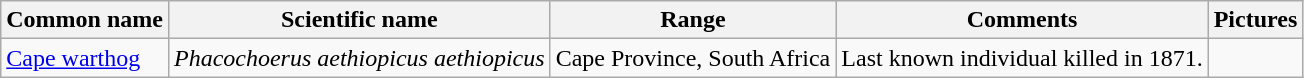<table class="wikitable">
<tr>
<th>Common name</th>
<th>Scientific name</th>
<th>Range</th>
<th class="unsortable">Comments</th>
<th class="unsortable">Pictures</th>
</tr>
<tr>
<td><a href='#'>Cape warthog</a></td>
<td><em>Phacochoerus aethiopicus aethiopicus</em></td>
<td>Cape Province, South Africa</td>
<td>Last known individual killed in 1871.</td>
<td></td>
</tr>
</table>
